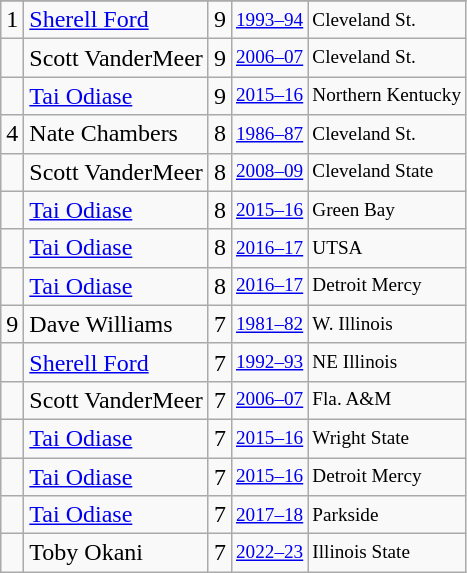<table class="wikitable">
<tr>
</tr>
<tr>
<td>1</td>
<td><a href='#'>Sherell Ford</a></td>
<td>9</td>
<td style="font-size:80%;"><a href='#'>1993–94</a></td>
<td style="font-size:80%;">Cleveland St.</td>
</tr>
<tr>
<td></td>
<td>Scott VanderMeer</td>
<td>9</td>
<td style="font-size:80%;"><a href='#'>2006–07</a></td>
<td style="font-size:80%;">Cleveland St.</td>
</tr>
<tr>
<td></td>
<td><a href='#'>Tai Odiase</a></td>
<td>9</td>
<td style="font-size:80%;"><a href='#'>2015–16</a></td>
<td style="font-size:80%;">Northern Kentucky</td>
</tr>
<tr>
<td>4</td>
<td>Nate Chambers</td>
<td>8</td>
<td style="font-size:80%;"><a href='#'>1986–87</a></td>
<td style="font-size:80%;">Cleveland St.</td>
</tr>
<tr>
<td></td>
<td>Scott VanderMeer</td>
<td>8</td>
<td style="font-size:80%;"><a href='#'>2008–09</a></td>
<td style="font-size:80%;">Cleveland State</td>
</tr>
<tr>
<td></td>
<td><a href='#'>Tai Odiase</a></td>
<td>8</td>
<td style="font-size:80%;"><a href='#'>2015–16</a></td>
<td style="font-size:80%;">Green Bay</td>
</tr>
<tr>
<td></td>
<td><a href='#'>Tai Odiase</a></td>
<td>8</td>
<td style="font-size:80%;"><a href='#'>2016–17</a></td>
<td style="font-size:80%;">UTSA</td>
</tr>
<tr>
<td></td>
<td><a href='#'>Tai Odiase</a></td>
<td>8</td>
<td style="font-size:80%;"><a href='#'>2016–17</a></td>
<td style="font-size:80%;">Detroit Mercy</td>
</tr>
<tr>
<td>9</td>
<td>Dave Williams</td>
<td>7</td>
<td style="font-size:80%;"><a href='#'>1981–82</a></td>
<td style="font-size:80%;">W. Illinois</td>
</tr>
<tr>
<td></td>
<td><a href='#'>Sherell Ford</a></td>
<td>7</td>
<td style="font-size:80%;"><a href='#'>1992–93</a></td>
<td style="font-size:80%;">NE Illinois</td>
</tr>
<tr>
<td></td>
<td>Scott VanderMeer</td>
<td>7</td>
<td style="font-size:80%;"><a href='#'>2006–07</a></td>
<td style="font-size:80%;">Fla. A&M</td>
</tr>
<tr>
<td></td>
<td><a href='#'>Tai Odiase</a></td>
<td>7</td>
<td style="font-size:80%;"><a href='#'>2015–16</a></td>
<td style="font-size:80%;">Wright State</td>
</tr>
<tr>
<td></td>
<td><a href='#'>Tai Odiase</a></td>
<td>7</td>
<td style="font-size:80%;"><a href='#'>2015–16</a></td>
<td style="font-size:80%;">Detroit Mercy</td>
</tr>
<tr>
<td></td>
<td><a href='#'>Tai Odiase</a></td>
<td>7</td>
<td style="font-size:80%;"><a href='#'>2017–18</a></td>
<td style="font-size:80%;">Parkside</td>
</tr>
<tr>
<td></td>
<td>Toby Okani</td>
<td>7</td>
<td style="font-size:80%;"><a href='#'>2022–23</a></td>
<td style="font-size:80%;">Illinois State</td>
</tr>
</table>
